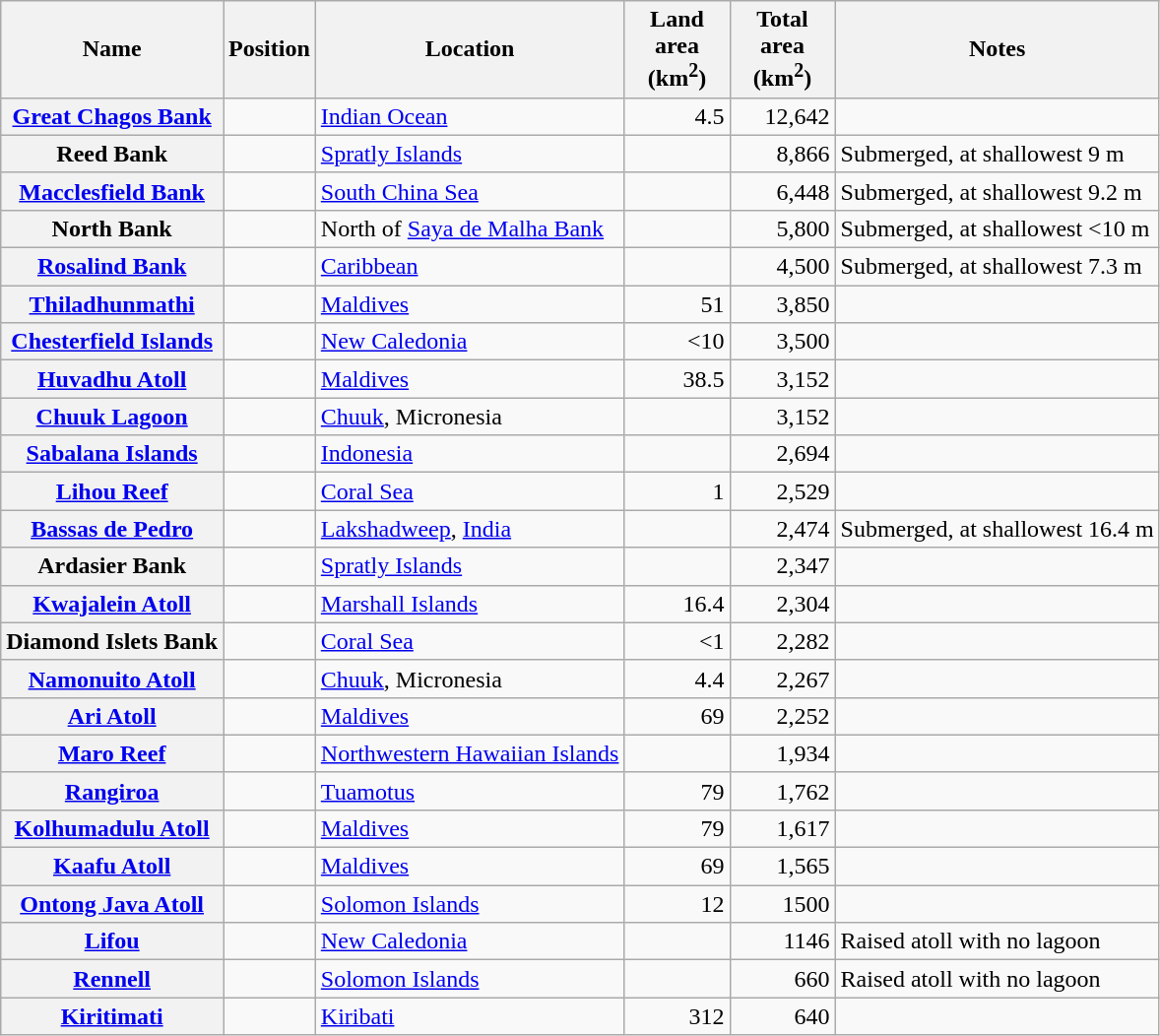<table class="wikitable plainrowheaders sortable static-row-numbers sort-under col1right">
<tr>
<th scope="col">Name</th>
<th scope="col">Position</th>
<th scope="col">Location</th>
<th scope="col" style="max-width: 4em;">Land area (km<sup>2</sup>)</th>
<th scope="col" style="max-width: 4em;">Total area (km<sup>2</sup>)</th>
<th scope="col">Notes</th>
</tr>
<tr>
<th scope="row"><a href='#'>Great Chagos Bank</a></th>
<td></td>
<td><a href='#'>Indian Ocean</a></td>
<td style="text-align: right;">4.5</td>
<td style="text-align: right;">12,642</td>
<td></td>
</tr>
<tr>
<th scope="row">Reed Bank</th>
<td></td>
<td><a href='#'>Spratly Islands</a></td>
<td style="text-align: right;"></td>
<td style="text-align: right;">8,866</td>
<td>Submerged, at shallowest 9 m</td>
</tr>
<tr>
<th scope="row"><a href='#'>Macclesfield Bank</a></th>
<td></td>
<td><a href='#'>South China Sea</a></td>
<td style="text-align: right;"></td>
<td style="text-align: right;">6,448</td>
<td>Submerged, at shallowest 9.2 m</td>
</tr>
<tr>
<th scope="row">North Bank</th>
<td></td>
<td>North of <a href='#'>Saya de Malha Bank</a></td>
<td style="text-align: right;"></td>
<td style="text-align: right;">5,800</td>
<td>Submerged, at shallowest <10 m</td>
</tr>
<tr>
<th scope="row"><a href='#'>Rosalind Bank</a></th>
<td></td>
<td><a href='#'>Caribbean</a></td>
<td style="text-align: right;"></td>
<td style="text-align: right;">4,500</td>
<td>Submerged, at shallowest 7.3 m</td>
</tr>
<tr>
<th scope="row"><a href='#'>Thiladhunmathi</a></th>
<td></td>
<td><a href='#'>Maldives</a></td>
<td style="text-align: right;">51</td>
<td style="text-align: right;">3,850</td>
<td></td>
</tr>
<tr>
<th scope="row"><a href='#'>Chesterfield Islands</a></th>
<td></td>
<td><a href='#'>New Caledonia</a></td>
<td style="text-align: right;"><10</td>
<td style="text-align: right;">3,500</td>
<td></td>
</tr>
<tr>
<th scope="row"><a href='#'>Huvadhu Atoll</a></th>
<td></td>
<td><a href='#'>Maldives</a></td>
<td style="text-align: right;">38.5</td>
<td style="text-align: right;">3,152</td>
<td></td>
</tr>
<tr>
<th scope="row"><a href='#'>Chuuk Lagoon</a></th>
<td></td>
<td><a href='#'>Chuuk</a>, Micronesia</td>
<td style="text-align: right;"></td>
<td style="text-align: right;">3,152</td>
<td></td>
</tr>
<tr>
<th scope="row"><a href='#'>Sabalana Islands</a></th>
<td></td>
<td><a href='#'>Indonesia</a></td>
<td style="text-align: right;"></td>
<td style="text-align: right;">2,694</td>
<td></td>
</tr>
<tr>
<th scope="row"><a href='#'>Lihou Reef</a></th>
<td></td>
<td><a href='#'>Coral Sea</a></td>
<td style="text-align: right;">1</td>
<td style="text-align: right;">2,529</td>
<td></td>
</tr>
<tr>
<th scope="row"><a href='#'>Bassas de Pedro</a></th>
<td></td>
<td><a href='#'>Lakshadweep</a>, <a href='#'>India</a></td>
<td style="text-align: right;"></td>
<td style="text-align: right;">2,474</td>
<td>Submerged, at shallowest 16.4 m</td>
</tr>
<tr>
<th scope="row">Ardasier Bank</th>
<td></td>
<td><a href='#'>Spratly Islands</a></td>
<td style="text-align: right;"></td>
<td style="text-align: right;">2,347</td>
<td></td>
</tr>
<tr>
<th scope="row"><a href='#'>Kwajalein Atoll</a></th>
<td></td>
<td><a href='#'>Marshall Islands</a></td>
<td style="text-align: right;">16.4</td>
<td style="text-align: right;">2,304</td>
<td></td>
</tr>
<tr>
<th scope="row">Diamond Islets Bank</th>
<td></td>
<td><a href='#'>Coral Sea</a></td>
<td style="text-align: right;"><1</td>
<td style="text-align: right;">2,282</td>
<td></td>
</tr>
<tr>
<th scope="row"><a href='#'>Namonuito Atoll</a></th>
<td></td>
<td><a href='#'>Chuuk</a>, Micronesia</td>
<td style="text-align: right;">4.4</td>
<td style="text-align: right;">2,267</td>
<td></td>
</tr>
<tr>
<th scope="row"><a href='#'>Ari Atoll</a></th>
<td></td>
<td><a href='#'>Maldives</a></td>
<td style="text-align: right;">69</td>
<td style="text-align: right;">2,252</td>
<td></td>
</tr>
<tr>
<th scope="row"><a href='#'>Maro Reef</a></th>
<td></td>
<td><a href='#'>Northwestern Hawaiian Islands</a></td>
<td style="text-align: right;"></td>
<td style="text-align: right;">1,934</td>
<td></td>
</tr>
<tr>
<th scope="row"><a href='#'>Rangiroa</a></th>
<td></td>
<td><a href='#'>Tuamotus</a></td>
<td style="text-align: right;">79</td>
<td style="text-align: right;">1,762</td>
<td></td>
</tr>
<tr>
<th scope="row"><a href='#'>Kolhumadulu Atoll</a></th>
<td></td>
<td><a href='#'>Maldives</a></td>
<td style="text-align: right;">79</td>
<td style="text-align: right;">1,617</td>
<td></td>
</tr>
<tr>
<th scope="row"><a href='#'>Kaafu Atoll</a></th>
<td></td>
<td><a href='#'>Maldives</a></td>
<td style="text-align: right;">69</td>
<td style="text-align: right;">1,565</td>
<td></td>
</tr>
<tr>
<th scope="row"><a href='#'>Ontong Java Atoll</a></th>
<td></td>
<td><a href='#'>Solomon Islands</a></td>
<td style="text-align: right;">12</td>
<td style="text-align: right;">1500</td>
<td></td>
</tr>
<tr>
<th scope="row"><a href='#'>Lifou</a></th>
<td></td>
<td><a href='#'>New Caledonia</a></td>
<td style="text-align: right;"></td>
<td style="text-align: right;">1146</td>
<td>Raised atoll with no lagoon</td>
</tr>
<tr>
<th scope="row"><a href='#'>Rennell</a></th>
<td></td>
<td><a href='#'>Solomon Islands</a></td>
<td style="text-align: right;"></td>
<td style="text-align: right;">660</td>
<td>Raised atoll with no lagoon</td>
</tr>
<tr>
<th scope="row"><a href='#'>Kiritimati</a></th>
<td></td>
<td><a href='#'>Kiribati</a></td>
<td style="text-align: right;">312</td>
<td style="text-align: right;">640</td>
<td></td>
</tr>
</table>
